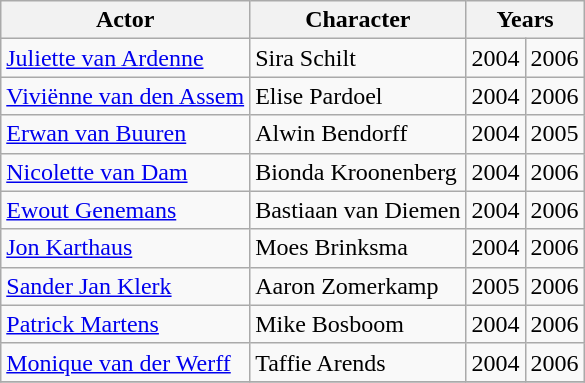<table class="wikitable">
<tr>
<th>Actor</th>
<th>Character</th>
<th colspan="2">Years</th>
</tr>
<tr>
<td><a href='#'>Juliette van Ardenne</a></td>
<td>Sira Schilt</td>
<td>2004</td>
<td>2006</td>
</tr>
<tr>
<td><a href='#'>Viviënne van den Assem</a></td>
<td>Elise Pardoel</td>
<td>2004</td>
<td>2006</td>
</tr>
<tr>
<td><a href='#'>Erwan van Buuren</a></td>
<td>Alwin Bendorff</td>
<td>2004</td>
<td>2005</td>
</tr>
<tr>
<td><a href='#'>Nicolette van Dam</a></td>
<td>Bionda Kroonenberg</td>
<td>2004</td>
<td>2006</td>
</tr>
<tr>
<td><a href='#'>Ewout Genemans</a></td>
<td>Bastiaan van Diemen</td>
<td>2004</td>
<td>2006</td>
</tr>
<tr>
<td><a href='#'>Jon Karthaus</a></td>
<td>Moes Brinksma</td>
<td>2004</td>
<td>2006</td>
</tr>
<tr>
<td><a href='#'>Sander Jan Klerk</a></td>
<td>Aaron Zomerkamp</td>
<td>2005</td>
<td>2006</td>
</tr>
<tr>
<td><a href='#'>Patrick Martens</a></td>
<td>Mike Bosboom</td>
<td>2004</td>
<td>2006</td>
</tr>
<tr>
<td><a href='#'>Monique van der Werff</a></td>
<td>Taffie Arends</td>
<td>2004</td>
<td>2006</td>
</tr>
<tr>
</tr>
</table>
